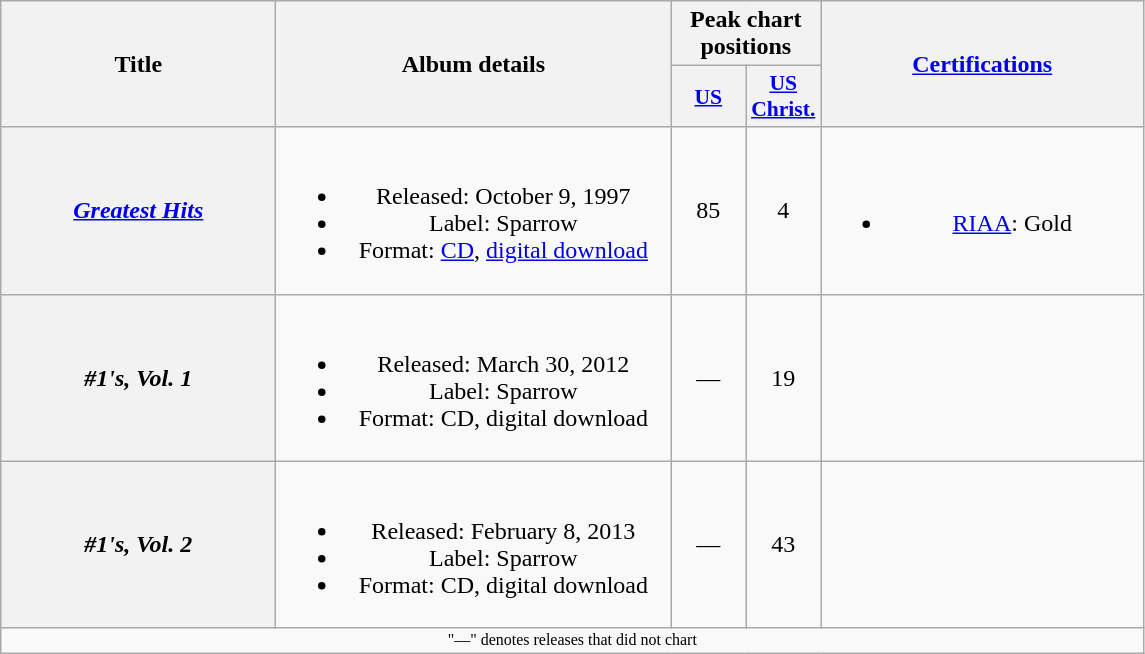<table class="wikitable plainrowheaders" style="text-align:center;">
<tr>
<th scope="col" rowspan="2" style="width:11em;">Title</th>
<th scope="col" rowspan="2" style="width:16em;">Album details</th>
<th scope="col" colspan="2">Peak chart positions</th>
<th scope="col" rowspan="2" style="width:13em;"><a href='#'>Certifications</a></th>
</tr>
<tr>
<th style="width:3em; font-size:90%"><a href='#'>US</a><br></th>
<th style="width:3em; font-size:90%"><a href='#'>US<br>Christ.</a><br></th>
</tr>
<tr>
<th scope="row"><em><a href='#'>Greatest Hits</a></em></th>
<td><br><ul><li>Released: October 9, 1997</li><li>Label: Sparrow</li><li>Format: <a href='#'>CD</a>, <a href='#'>digital download</a></li></ul></td>
<td>85</td>
<td>4</td>
<td><br><ul><li><a href='#'>RIAA</a>: Gold</li></ul></td>
</tr>
<tr>
<th scope="row"><em>#1's, Vol. 1</em></th>
<td><br><ul><li>Released: March 30, 2012</li><li>Label: Sparrow</li><li>Format: CD, digital download</li></ul></td>
<td>—</td>
<td>19</td>
<td></td>
</tr>
<tr>
<th scope="row"><em>#1's, Vol. 2</em></th>
<td><br><ul><li>Released: February 8, 2013</li><li>Label: Sparrow</li><li>Format: CD, digital download</li></ul></td>
<td>—</td>
<td>43</td>
<td></td>
</tr>
<tr>
<td colspan="10" style="font-size:8pt">"—" denotes releases that did not chart</td>
</tr>
</table>
